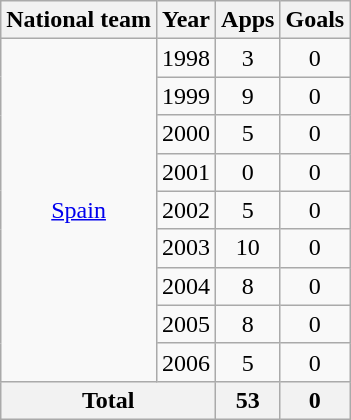<table class="wikitable" style="text-align:center">
<tr>
<th>National team</th>
<th>Year</th>
<th>Apps</th>
<th>Goals</th>
</tr>
<tr>
<td rowspan="9"><a href='#'>Spain</a></td>
<td>1998</td>
<td>3</td>
<td>0</td>
</tr>
<tr>
<td>1999</td>
<td>9</td>
<td>0</td>
</tr>
<tr>
<td>2000</td>
<td>5</td>
<td>0</td>
</tr>
<tr>
<td>2001</td>
<td>0</td>
<td>0</td>
</tr>
<tr>
<td>2002</td>
<td>5</td>
<td>0</td>
</tr>
<tr>
<td>2003</td>
<td>10</td>
<td>0</td>
</tr>
<tr>
<td>2004</td>
<td>8</td>
<td>0</td>
</tr>
<tr>
<td>2005</td>
<td>8</td>
<td>0</td>
</tr>
<tr>
<td>2006</td>
<td>5</td>
<td>0</td>
</tr>
<tr>
<th colspan="2">Total</th>
<th>53</th>
<th>0</th>
</tr>
</table>
